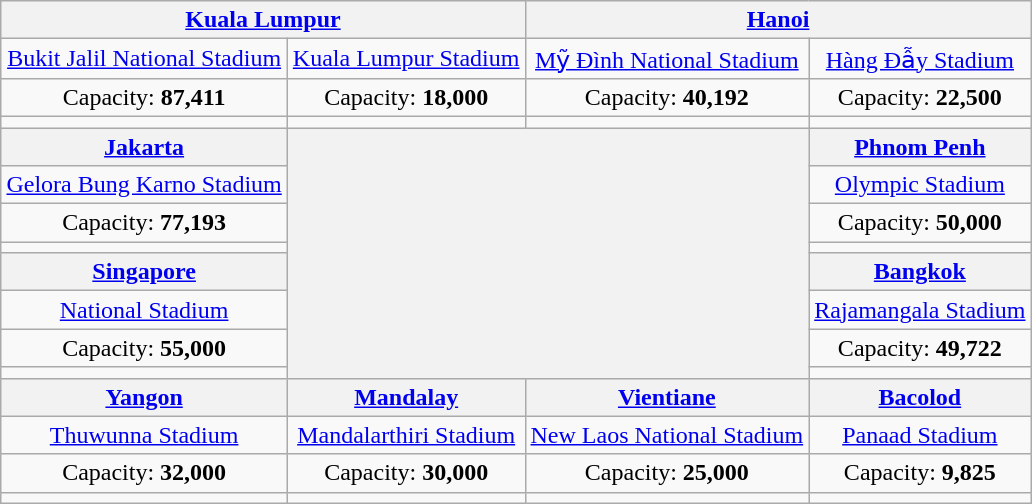<table class="wikitable" style="text-align:center; margin-left: auto; margin-right: auto; border: none;">
<tr>
<th colspan="2"> <a href='#'>Kuala Lumpur</a></th>
<th colspan="2"> <a href='#'>Hanoi</a></th>
</tr>
<tr>
<td><a href='#'>Bukit Jalil National Stadium</a></td>
<td><a href='#'>Kuala Lumpur Stadium</a></td>
<td><a href='#'>Mỹ Đình National Stadium</a></td>
<td><a href='#'>Hàng Đẫy Stadium</a></td>
</tr>
<tr>
<td>Capacity: <strong>87,411</strong></td>
<td>Capacity: <strong>18,000</strong></td>
<td>Capacity: <strong>40,192</strong></td>
<td>Capacity: <strong>22,500</strong></td>
</tr>
<tr>
<td></td>
<td></td>
<td></td>
<td></td>
</tr>
<tr>
<th> <a href='#'>Jakarta</a></th>
<th rowspan=8 colspan=2></th>
<th> <a href='#'>Phnom Penh</a></th>
</tr>
<tr>
<td><a href='#'>Gelora Bung Karno Stadium</a></td>
<td><a href='#'>Olympic Stadium</a></td>
</tr>
<tr>
<td>Capacity: <strong>77,193</strong></td>
<td>Capacity: <strong>50,000</strong></td>
</tr>
<tr>
<td></td>
<td></td>
</tr>
<tr>
<th> <a href='#'>Singapore</a></th>
<th> <a href='#'>Bangkok</a></th>
</tr>
<tr>
<td><a href='#'>National Stadium</a></td>
<td><a href='#'>Rajamangala Stadium</a></td>
</tr>
<tr>
<td>Capacity: <strong>55,000</strong></td>
<td>Capacity: <strong>49,722</strong></td>
</tr>
<tr>
<td></td>
<td></td>
</tr>
<tr>
<th> <a href='#'>Yangon</a></th>
<th> <a href='#'>Mandalay</a></th>
<th> <a href='#'>Vientiane</a></th>
<th> <a href='#'>Bacolod</a></th>
</tr>
<tr>
<td><a href='#'>Thuwunna Stadium</a></td>
<td><a href='#'>Mandalarthiri Stadium</a></td>
<td><a href='#'>New Laos National Stadium</a></td>
<td><a href='#'>Panaad Stadium</a></td>
</tr>
<tr>
<td>Capacity: <strong>32,000</strong></td>
<td>Capacity: <strong>30,000</strong></td>
<td>Capacity: <strong>25,000</strong></td>
<td>Capacity: <strong>9,825</strong></td>
</tr>
<tr>
<td></td>
<td></td>
<td></td>
<td></td>
</tr>
</table>
